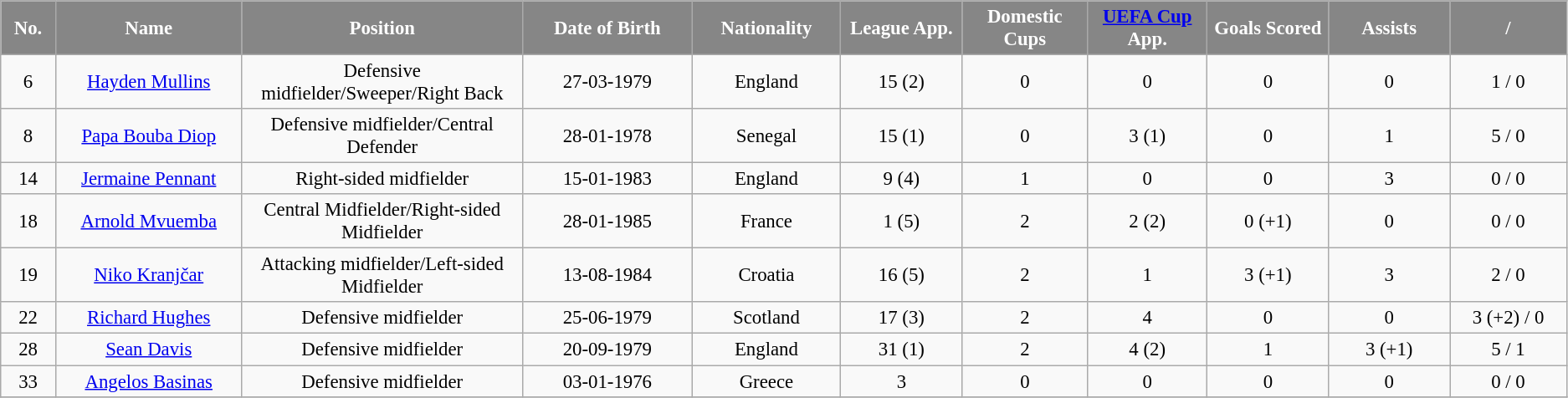<table class="wikitable" bgcolor="#f7f8ff" style="font-size: 95%; text-align:center">
<tr bgcolor="#868686" style="color: #ffffff">
<td width="40" align="center"><strong>No.</strong></td>
<td width="160" align="center"><strong>Name</strong></td>
<td width="230" align="center"><strong>Position</strong></td>
<td width="150" align="center"><strong>Date of Birth</strong></td>
<td width="120" align="center"><strong>Nationality</strong></td>
<td width="100" align="center"><strong>League App.</strong></td>
<td width="100" align="center"><strong>Domestic Cups</strong></td>
<td width="100" align="center"><strong><a href='#'>UEFA Cup</a> App.</strong></td>
<td width="100" align="center"><strong>Goals Scored</strong></td>
<td width="100" align="center"><strong>Assists</strong></td>
<td width="100" align="center"><strong> / </strong></td>
</tr>
<tr bgcolor=>
<td>6</td>
<td><a href='#'>Hayden Mullins</a></td>
<td>Defensive midfielder/Sweeper/Right Back</td>
<td>27-03-1979</td>
<td> England</td>
<td>15 (2)</td>
<td>0</td>
<td>0</td>
<td>0</td>
<td>0</td>
<td>1 / 0</td>
</tr>
<tr bgcolor=>
<td>8</td>
<td><a href='#'>Papa Bouba Diop</a></td>
<td>Defensive midfielder/Central Defender</td>
<td>28-01-1978</td>
<td> Senegal</td>
<td>15 (1)</td>
<td>0</td>
<td>3 (1)</td>
<td>0</td>
<td>1</td>
<td>5 / 0</td>
</tr>
<tr bgcolor=>
<td>14</td>
<td><a href='#'>Jermaine Pennant</a></td>
<td>Right-sided midfielder</td>
<td>15-01-1983</td>
<td> England</td>
<td>9 (4)</td>
<td>1</td>
<td>0</td>
<td>0</td>
<td>3</td>
<td>0 / 0</td>
</tr>
<tr bgcolor=>
<td>18</td>
<td><a href='#'>Arnold Mvuemba</a></td>
<td>Central Midfielder/Right-sided Midfielder</td>
<td>28-01-1985</td>
<td> France</td>
<td>1 (5)</td>
<td>2</td>
<td>2 (2)</td>
<td>0 (+1)</td>
<td>0</td>
<td>0 / 0</td>
</tr>
<tr bgcolor=>
<td>19</td>
<td><a href='#'>Niko Kranjčar</a></td>
<td>Attacking midfielder/Left-sided Midfielder</td>
<td>13-08-1984</td>
<td> Croatia</td>
<td>16 (5)</td>
<td>2</td>
<td>1</td>
<td>3 (+1)</td>
<td>3</td>
<td>2 / 0</td>
</tr>
<tr bgcolor=>
<td>22</td>
<td><a href='#'>Richard Hughes</a></td>
<td>Defensive midfielder</td>
<td>25-06-1979</td>
<td> Scotland</td>
<td>17 (3)</td>
<td>2</td>
<td>4</td>
<td>0</td>
<td>0</td>
<td>3 (+2) / 0</td>
</tr>
<tr bgcolor=>
<td>28</td>
<td><a href='#'>Sean Davis</a></td>
<td>Defensive midfielder</td>
<td>20-09-1979</td>
<td> England</td>
<td>31 (1)</td>
<td>2</td>
<td>4 (2)</td>
<td>1</td>
<td>3 (+1)</td>
<td>5 / 1</td>
</tr>
<tr bgcolor=>
<td>33</td>
<td><a href='#'>Angelos Basinas</a></td>
<td>Defensive midfielder</td>
<td>03-01-1976</td>
<td> Greece</td>
<td>3</td>
<td>0</td>
<td>0</td>
<td>0</td>
<td>0</td>
<td>0 / 0</td>
</tr>
<tr bgcolor=>
</tr>
</table>
